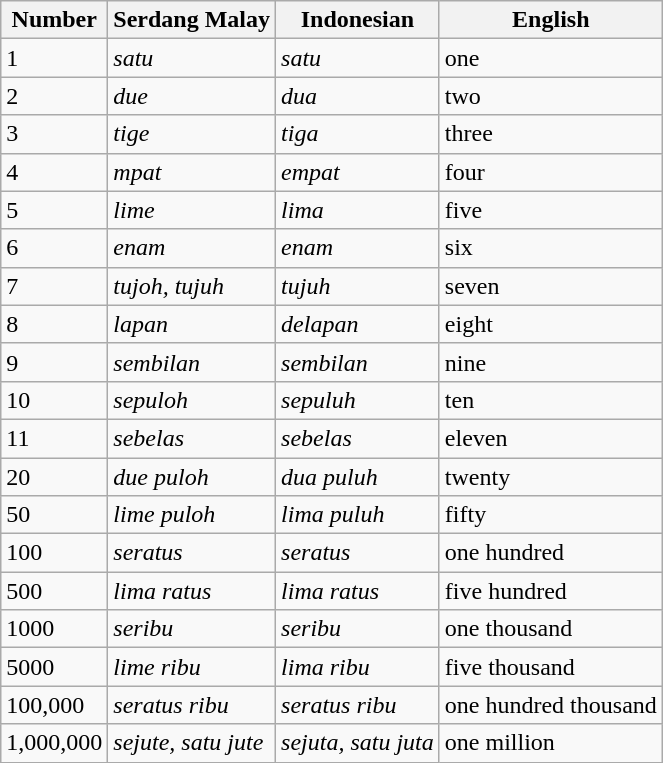<table class="wikitable">
<tr>
<th>Number</th>
<th>Serdang Malay</th>
<th>Indonesian</th>
<th>English</th>
</tr>
<tr>
<td>1</td>
<td><em>satu</em></td>
<td><em>satu</em></td>
<td>one</td>
</tr>
<tr>
<td>2</td>
<td><em>due</em></td>
<td><em>dua</em></td>
<td>two</td>
</tr>
<tr>
<td>3</td>
<td><em>tige</em></td>
<td><em>tiga</em></td>
<td>three</td>
</tr>
<tr>
<td>4</td>
<td><em>mpat</em></td>
<td><em>empat</em></td>
<td>four</td>
</tr>
<tr>
<td>5</td>
<td><em>lime</em></td>
<td><em>lima</em></td>
<td>five</td>
</tr>
<tr>
<td>6</td>
<td><em>enam</em></td>
<td><em>enam</em></td>
<td>six</td>
</tr>
<tr>
<td>7</td>
<td><em>tujoh, tujuh</em></td>
<td><em>tujuh</em></td>
<td>seven</td>
</tr>
<tr>
<td>8</td>
<td><em>lapan</em></td>
<td><em>delapan</em></td>
<td>eight</td>
</tr>
<tr>
<td>9</td>
<td><em>sembilan</em></td>
<td><em>sembilan</em></td>
<td>nine</td>
</tr>
<tr>
<td>10</td>
<td><em>sepuloh</em></td>
<td><em>sepuluh</em></td>
<td>ten</td>
</tr>
<tr>
<td>11</td>
<td><em>sebelas</em></td>
<td><em>sebelas</em></td>
<td>eleven</td>
</tr>
<tr>
<td>20</td>
<td><em>due puloh</em></td>
<td><em>dua puluh</em></td>
<td>twenty</td>
</tr>
<tr>
<td>50</td>
<td><em>lime puloh</em></td>
<td><em>lima puluh</em></td>
<td>fifty</td>
</tr>
<tr>
<td>100</td>
<td><em>seratus</em></td>
<td><em>seratus</em></td>
<td>one hundred</td>
</tr>
<tr>
<td>500</td>
<td><em>lima ratus</em></td>
<td><em>lima ratus</em></td>
<td>five hundred</td>
</tr>
<tr>
<td>1000</td>
<td><em>seribu</em></td>
<td><em>seribu</em></td>
<td>one thousand</td>
</tr>
<tr>
<td>5000</td>
<td><em>lime ribu</em></td>
<td><em>lima ribu</em></td>
<td>five thousand</td>
</tr>
<tr>
<td>100,000</td>
<td><em>seratus ribu</em></td>
<td><em>seratus ribu</em></td>
<td>one hundred thousand</td>
</tr>
<tr>
<td>1,000,000</td>
<td><em>sejute, satu jute</em></td>
<td><em>sejuta, satu juta</em></td>
<td>one million</td>
</tr>
</table>
